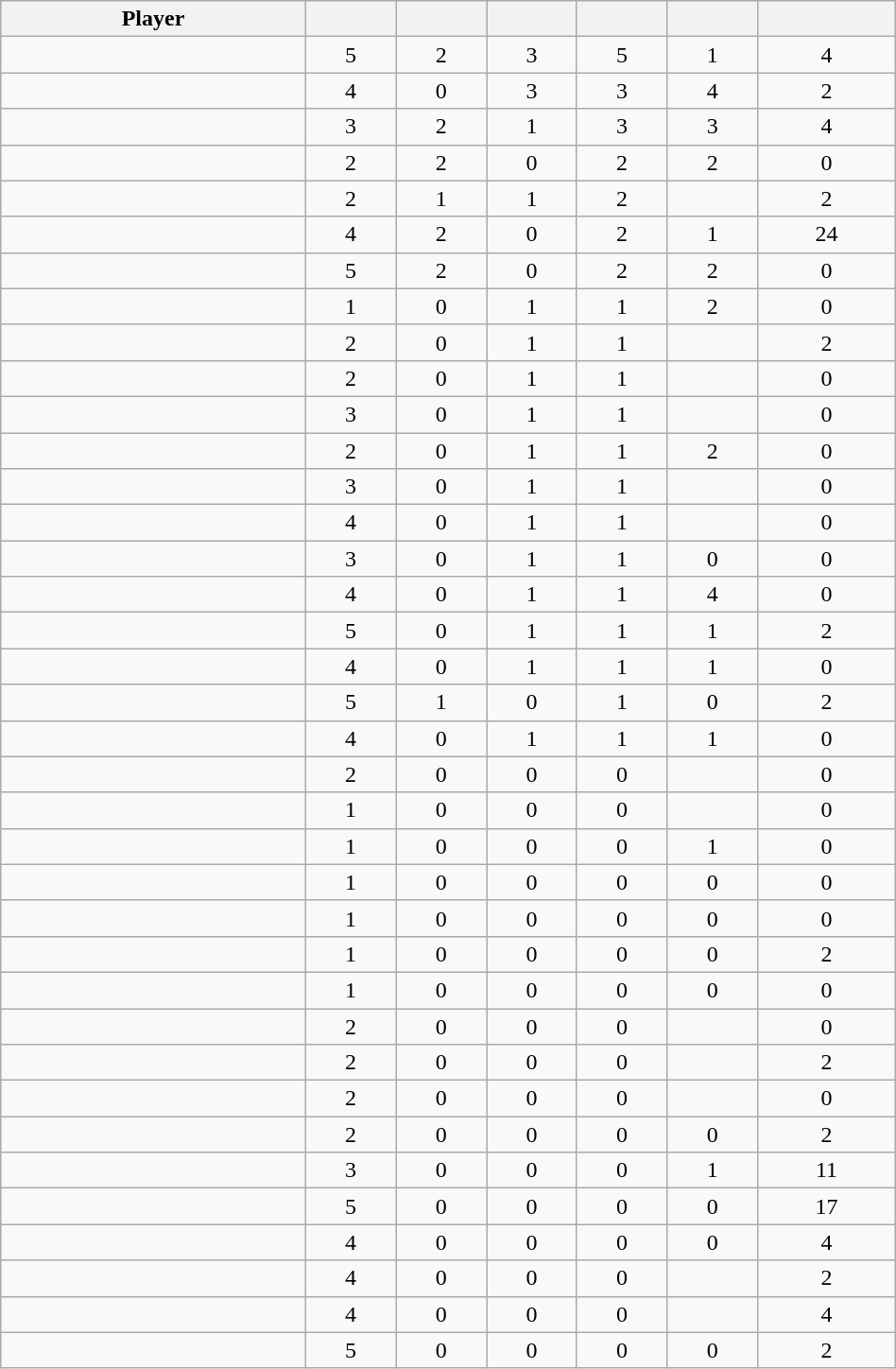<table class="wikitable sortable" style="width:50%; text-align:center;">
<tr>
<th>Player</th>
<th></th>
<th></th>
<th></th>
<th></th>
<th data-sort-type="number"></th>
<th></th>
</tr>
<tr>
<td></td>
<td>5</td>
<td>2</td>
<td>3</td>
<td>5</td>
<td>1</td>
<td>4</td>
</tr>
<tr>
<td></td>
<td>4</td>
<td>0</td>
<td>3</td>
<td>3</td>
<td>4</td>
<td>2</td>
</tr>
<tr>
<td></td>
<td>3</td>
<td>2</td>
<td>1</td>
<td>3</td>
<td>3</td>
<td>4</td>
</tr>
<tr>
<td></td>
<td>2</td>
<td>2</td>
<td>0</td>
<td>2</td>
<td>2</td>
<td>0</td>
</tr>
<tr>
<td></td>
<td>2</td>
<td>1</td>
<td>1</td>
<td>2</td>
<td></td>
<td>2</td>
</tr>
<tr>
<td></td>
<td>4</td>
<td>2</td>
<td>0</td>
<td>2</td>
<td>1</td>
<td>24</td>
</tr>
<tr>
<td></td>
<td>5</td>
<td>2</td>
<td>0</td>
<td>2</td>
<td>2</td>
<td>0</td>
</tr>
<tr>
<td></td>
<td>1</td>
<td>0</td>
<td>1</td>
<td>1</td>
<td>2</td>
<td>0</td>
</tr>
<tr>
<td></td>
<td>2</td>
<td>0</td>
<td>1</td>
<td>1</td>
<td></td>
<td>2</td>
</tr>
<tr>
<td></td>
<td>2</td>
<td>0</td>
<td>1</td>
<td>1</td>
<td></td>
<td>0</td>
</tr>
<tr>
<td></td>
<td>3</td>
<td>0</td>
<td>1</td>
<td>1</td>
<td></td>
<td>0</td>
</tr>
<tr>
<td></td>
<td>2</td>
<td>0</td>
<td>1</td>
<td>1</td>
<td>2</td>
<td>0</td>
</tr>
<tr>
<td></td>
<td>3</td>
<td>0</td>
<td>1</td>
<td>1</td>
<td></td>
<td>0</td>
</tr>
<tr>
<td></td>
<td>4</td>
<td>0</td>
<td>1</td>
<td>1</td>
<td></td>
<td>0</td>
</tr>
<tr>
<td></td>
<td>3</td>
<td>0</td>
<td>1</td>
<td>1</td>
<td>0</td>
<td>0</td>
</tr>
<tr>
<td></td>
<td>4</td>
<td>0</td>
<td>1</td>
<td>1</td>
<td>4</td>
<td>0</td>
</tr>
<tr>
<td></td>
<td>5</td>
<td>0</td>
<td>1</td>
<td>1</td>
<td>1</td>
<td>2</td>
</tr>
<tr>
<td></td>
<td>4</td>
<td>0</td>
<td>1</td>
<td>1</td>
<td>1</td>
<td>0</td>
</tr>
<tr>
<td></td>
<td>5</td>
<td>1</td>
<td>0</td>
<td>1</td>
<td>0</td>
<td>2</td>
</tr>
<tr>
<td></td>
<td>4</td>
<td>0</td>
<td>1</td>
<td>1</td>
<td>1</td>
<td>0</td>
</tr>
<tr>
<td></td>
<td>2</td>
<td>0</td>
<td>0</td>
<td>0</td>
<td></td>
<td>0</td>
</tr>
<tr>
<td></td>
<td>1</td>
<td>0</td>
<td>0</td>
<td>0</td>
<td></td>
<td>0</td>
</tr>
<tr>
<td></td>
<td>1</td>
<td>0</td>
<td>0</td>
<td>0</td>
<td>1</td>
<td>0</td>
</tr>
<tr>
<td></td>
<td>1</td>
<td>0</td>
<td>0</td>
<td>0</td>
<td>0</td>
<td>0</td>
</tr>
<tr>
<td></td>
<td>1</td>
<td>0</td>
<td>0</td>
<td>0</td>
<td>0</td>
<td>0</td>
</tr>
<tr>
<td></td>
<td>1</td>
<td>0</td>
<td>0</td>
<td>0</td>
<td>0</td>
<td>2</td>
</tr>
<tr>
<td></td>
<td>1</td>
<td>0</td>
<td>0</td>
<td>0</td>
<td>0</td>
<td>0</td>
</tr>
<tr>
<td></td>
<td>2</td>
<td>0</td>
<td>0</td>
<td>0</td>
<td></td>
<td>0</td>
</tr>
<tr>
<td></td>
<td>2</td>
<td>0</td>
<td>0</td>
<td>0</td>
<td></td>
<td>2</td>
</tr>
<tr>
<td></td>
<td>2</td>
<td>0</td>
<td>0</td>
<td>0</td>
<td></td>
<td>0</td>
</tr>
<tr>
<td></td>
<td>2</td>
<td>0</td>
<td>0</td>
<td>0</td>
<td>0</td>
<td>2</td>
</tr>
<tr>
<td></td>
<td>3</td>
<td>0</td>
<td>0</td>
<td>0</td>
<td>1</td>
<td>11</td>
</tr>
<tr>
<td></td>
<td>5</td>
<td>0</td>
<td>0</td>
<td>0</td>
<td>0</td>
<td>17</td>
</tr>
<tr>
<td></td>
<td>4</td>
<td>0</td>
<td>0</td>
<td>0</td>
<td>0</td>
<td>4</td>
</tr>
<tr>
<td></td>
<td>4</td>
<td>0</td>
<td>0</td>
<td>0</td>
<td></td>
<td>2</td>
</tr>
<tr>
<td></td>
<td>4</td>
<td>0</td>
<td>0</td>
<td>0</td>
<td></td>
<td>4</td>
</tr>
<tr>
<td></td>
<td>5</td>
<td>0</td>
<td>0</td>
<td>0</td>
<td>0</td>
<td>2</td>
</tr>
</table>
